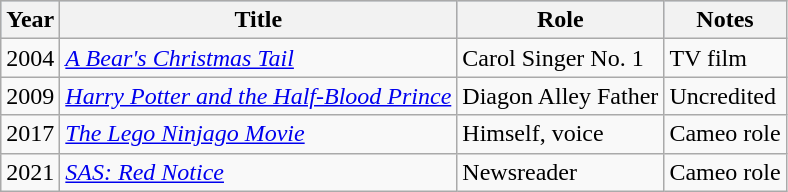<table class="wikitable">
<tr style="background:#b0c4de; text-align:center;">
<th>Year</th>
<th>Title</th>
<th>Role</th>
<th>Notes</th>
</tr>
<tr>
<td>2004</td>
<td><em><a href='#'>A Bear's Christmas Tail</a></em></td>
<td>Carol Singer No. 1</td>
<td>TV film</td>
</tr>
<tr>
<td>2009</td>
<td><em><a href='#'>Harry Potter and the Half-Blood Prince</a></em></td>
<td>Diagon Alley Father</td>
<td>Uncredited</td>
</tr>
<tr>
<td>2017</td>
<td><em><a href='#'>The Lego Ninjago Movie</a></em></td>
<td>Himself, voice</td>
<td>Cameo role</td>
</tr>
<tr>
<td>2021</td>
<td><em><a href='#'>SAS: Red Notice</a></em></td>
<td>Newsreader</td>
<td>Cameo role</td>
</tr>
</table>
